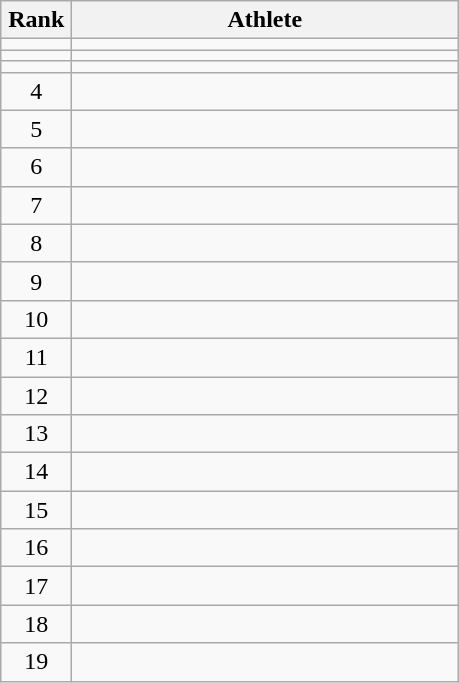<table class="wikitable" style="text-align: center;">
<tr>
<th width=40>Rank</th>
<th width=250>Athlete</th>
</tr>
<tr>
<td></td>
<td align="left"></td>
</tr>
<tr>
<td></td>
<td align="left"></td>
</tr>
<tr>
<td></td>
<td align="left"></td>
</tr>
<tr>
<td>4</td>
<td align="left"></td>
</tr>
<tr>
<td>5</td>
<td align="left"></td>
</tr>
<tr>
<td>6</td>
<td align="left"></td>
</tr>
<tr>
<td>7</td>
<td align="left"></td>
</tr>
<tr>
<td>8</td>
<td align="left"></td>
</tr>
<tr>
<td>9</td>
<td align="left"></td>
</tr>
<tr>
<td>10</td>
<td align="left"></td>
</tr>
<tr>
<td>11</td>
<td align="left"></td>
</tr>
<tr>
<td>12</td>
<td align="left"></td>
</tr>
<tr>
<td>13</td>
<td align="left"></td>
</tr>
<tr>
<td>14</td>
<td align="left"></td>
</tr>
<tr>
<td>15</td>
<td align="left"></td>
</tr>
<tr>
<td>16</td>
<td align="left"></td>
</tr>
<tr>
<td>17</td>
<td align="left"></td>
</tr>
<tr>
<td>18</td>
<td align="left"></td>
</tr>
<tr>
<td>19</td>
<td align="left"></td>
</tr>
</table>
